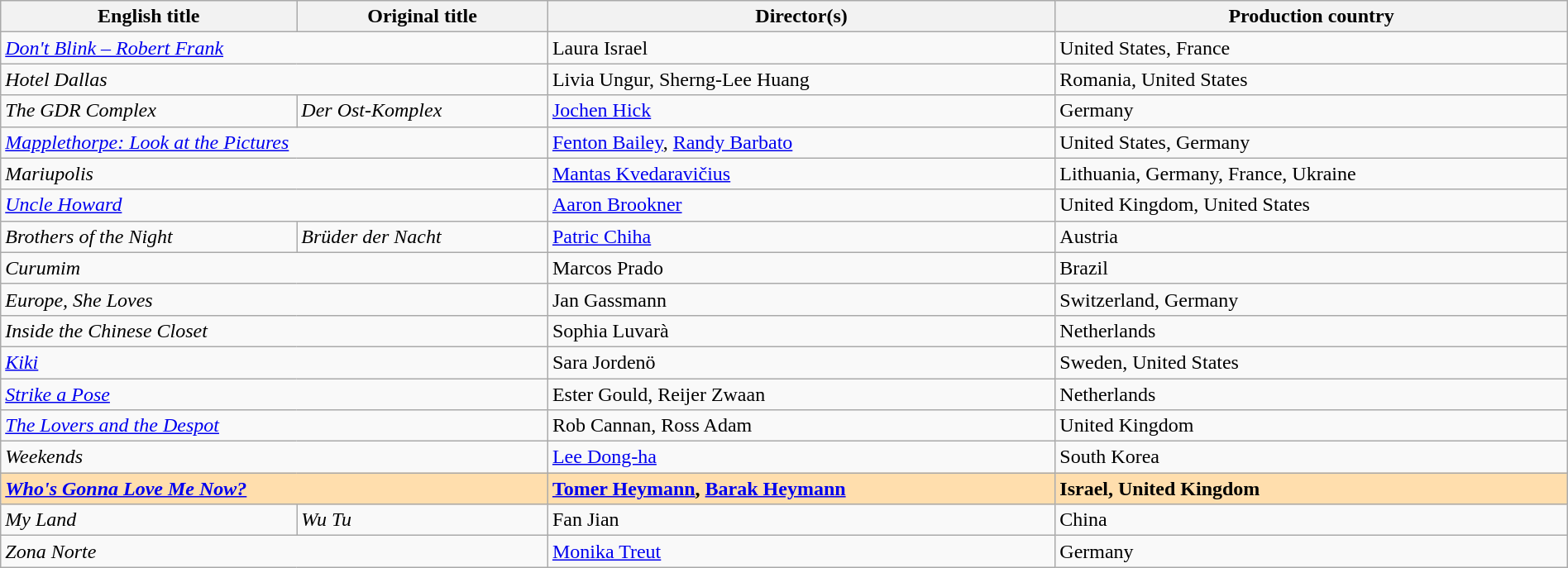<table class="wikitable" width="100%" cellpadding="5">
<tr>
<th scope="col">English title</th>
<th scope="col">Original title</th>
<th scope="col">Director(s)</th>
<th scope="col">Production country</th>
</tr>
<tr>
<td colspan=2><em><a href='#'>Don't Blink – Robert Frank</a></em></td>
<td>Laura Israel</td>
<td>United States, France</td>
</tr>
<tr>
<td colspan=2><em>Hotel Dallas</em></td>
<td>Livia Ungur, Sherng-Lee Huang</td>
<td>Romania, United States</td>
</tr>
<tr>
<td><em>The GDR Complex</em></td>
<td><em>Der Ost-Komplex</em></td>
<td><a href='#'>Jochen Hick</a></td>
<td>Germany</td>
</tr>
<tr>
<td colspan=2><em><a href='#'>Mapplethorpe: Look at the Pictures</a></em></td>
<td><a href='#'>Fenton Bailey</a>, <a href='#'>Randy Barbato</a></td>
<td>United States, Germany</td>
</tr>
<tr>
<td colspan=2><em>Mariupolis</em></td>
<td><a href='#'>Mantas Kvedaravičius</a></td>
<td>Lithuania, Germany, France, Ukraine</td>
</tr>
<tr>
<td colspan=2><em><a href='#'>Uncle Howard</a></em></td>
<td><a href='#'>Aaron Brookner</a></td>
<td>United Kingdom, United States</td>
</tr>
<tr>
<td><em>Brothers of the Night</em></td>
<td><em>Brüder der Nacht</em></td>
<td><a href='#'>Patric Chiha</a></td>
<td>Austria</td>
</tr>
<tr>
<td colspan=2><em>Curumim</em></td>
<td>Marcos Prado</td>
<td>Brazil</td>
</tr>
<tr>
<td colspan=2><em>Europe, She Loves</em></td>
<td>Jan Gassmann</td>
<td>Switzerland, Germany</td>
</tr>
<tr>
<td colspan=2><em>Inside the Chinese Closet</em></td>
<td>Sophia Luvarà</td>
<td>Netherlands</td>
</tr>
<tr>
<td colspan=2><em><a href='#'>Kiki</a></em></td>
<td>Sara Jordenö</td>
<td>Sweden, United States</td>
</tr>
<tr>
<td colspan=2><em><a href='#'>Strike a Pose</a></em></td>
<td>Ester Gould, Reijer Zwaan</td>
<td>Netherlands</td>
</tr>
<tr>
<td colspan=2><em><a href='#'>The Lovers and the Despot</a></em></td>
<td>Rob Cannan, Ross Adam</td>
<td>United Kingdom</td>
</tr>
<tr>
<td colspan=2><em>Weekends</em></td>
<td><a href='#'>Lee Dong-ha</a></td>
<td>South Korea</td>
</tr>
<tr style="background:#FFDEAD;">
<td colspan=2><strong><em><a href='#'>Who's Gonna Love Me Now?</a></em></strong></td>
<td><strong><a href='#'>Tomer Heymann</a>, <a href='#'>Barak Heymann</a></strong></td>
<td><strong>Israel, United Kingdom</strong></td>
</tr>
<tr>
<td><em>My Land</em></td>
<td><em>Wu Tu</em></td>
<td>Fan Jian</td>
<td>China</td>
</tr>
<tr>
<td colspan=2><em>Zona Norte</em></td>
<td><a href='#'>Monika Treut</a></td>
<td>Germany</td>
</tr>
</table>
